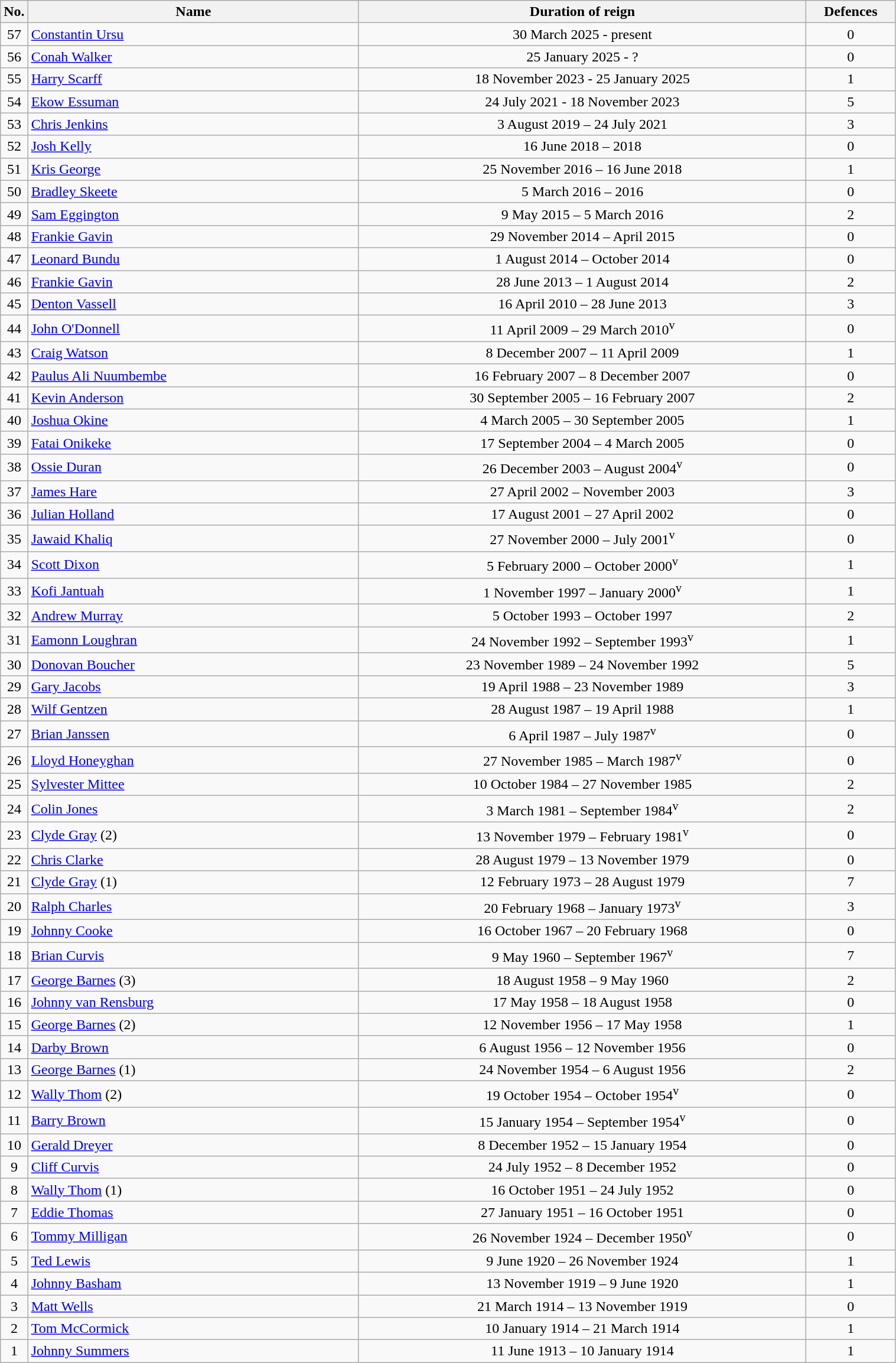<table class="wikitable" width=80%>
<tr>
<th width=3%>No.</th>
<th width=37%>Name </th>
<th width=50%>Duration of reign</th>
<th width=10%>Defences</th>
</tr>
<tr align=center>
<td>57</td>
<td align=left> <a href='#'>Constantin Ursu</a></td>
<td>30 March 2025 - present</td>
<td>0</td>
</tr>
<tr align=center>
<td>56</td>
<td align=left> <a href='#'>Conah Walker</a></td>
<td>25 January 2025 - ?</td>
<td>0</td>
</tr>
<tr align=center>
<td>55</td>
<td align=left> <a href='#'>Harry Scarff</a></td>
<td>18 November 2023 - 25 January 2025</td>
<td>1</td>
</tr>
<tr align=center>
<td>54</td>
<td align=left> <a href='#'>Ekow Essuman</a></td>
<td>24 July 2021 - 18 November 2023</td>
<td>5</td>
</tr>
<tr align=center>
<td>53</td>
<td align=left> <a href='#'>Chris Jenkins</a></td>
<td>3 August 2019 – 24 July 2021</td>
<td>3</td>
</tr>
<tr align=center>
<td>52</td>
<td align=left> <a href='#'>Josh Kelly</a></td>
<td>16 June 2018 – 2018</td>
<td>0</td>
</tr>
<tr align=center>
<td>51</td>
<td align=left> <a href='#'>Kris George</a></td>
<td>25 November 2016 – 16 June 2018</td>
<td>1</td>
</tr>
<tr align=center>
<td>50</td>
<td align=left> <a href='#'>Bradley Skeete</a></td>
<td>5 March 2016 – 2016</td>
<td>0</td>
</tr>
<tr align=center>
<td>49</td>
<td align=left> <a href='#'>Sam Eggington</a></td>
<td>9 May 2015 – 5 March 2016</td>
<td>2</td>
</tr>
<tr align=center>
<td>48</td>
<td align=left> <a href='#'>Frankie Gavin</a></td>
<td>29 November 2014 – April 2015</td>
<td>0</td>
</tr>
<tr align=center>
<td>47</td>
<td align=left> <a href='#'>Leonard Bundu</a></td>
<td>1 August 2014 – October 2014</td>
<td>0</td>
</tr>
<tr align=center>
<td>46</td>
<td align=left> <a href='#'>Frankie Gavin</a></td>
<td>28 June 2013 – 1 August 2014</td>
<td>2</td>
</tr>
<tr align=center>
<td>45</td>
<td align=left> <a href='#'>Denton Vassell</a></td>
<td>16 April 2010 – 28 June 2013</td>
<td>3</td>
</tr>
<tr align=center>
<td>44</td>
<td align=left> <a href='#'>John O'Donnell</a></td>
<td>11 April 2009 – 29 March 2010<sup>v</sup></td>
<td>0</td>
</tr>
<tr align=center>
<td>43</td>
<td align=left> <a href='#'>Craig Watson</a></td>
<td>8 December 2007 – 11 April 2009</td>
<td>1</td>
</tr>
<tr align=center>
<td>42</td>
<td align=left> <a href='#'>Paulus Ali Nuumbembe</a></td>
<td>16 February 2007 – 8 December 2007</td>
<td>0</td>
</tr>
<tr align=center>
<td>41</td>
<td align=left> <a href='#'>Kevin Anderson</a></td>
<td>30 September 2005 – 16 February 2007</td>
<td>2</td>
</tr>
<tr align=center>
<td>40</td>
<td align=left> <a href='#'>Joshua Okine</a></td>
<td>4 March 2005 – 30 September 2005</td>
<td>1</td>
</tr>
<tr align=center>
<td>39</td>
<td align=left> <a href='#'>Fatai Onikeke</a></td>
<td>17 September 2004 – 4 March 2005</td>
<td>0</td>
</tr>
<tr align=center>
<td>38</td>
<td align=left> <a href='#'>Ossie Duran</a></td>
<td>26 December 2003 – August 2004<sup>v</sup></td>
<td>0</td>
</tr>
<tr align=center>
<td>37</td>
<td align=left> <a href='#'>James Hare</a></td>
<td>27 April 2002 – November 2003</td>
<td>3</td>
</tr>
<tr align=center>
<td>36</td>
<td align=left> <a href='#'>Julian Holland</a></td>
<td>17 August 2001 – 27 April 2002</td>
<td>0</td>
</tr>
<tr align=center>
<td>35</td>
<td align=left> <a href='#'>Jawaid Khaliq</a></td>
<td>27 November 2000 – July 2001<sup>v</sup></td>
<td>0</td>
</tr>
<tr align=center>
<td>34</td>
<td align=left> <a href='#'>Scott Dixon</a></td>
<td>5 February 2000 – October 2000<sup>v</sup></td>
<td>1</td>
</tr>
<tr align=center>
<td>33</td>
<td align=left> <a href='#'>Kofi Jantuah</a></td>
<td>1 November 1997 – January 2000<sup>v</sup></td>
<td>1</td>
</tr>
<tr align=center>
<td>32</td>
<td align=left> <a href='#'>Andrew Murray</a></td>
<td>5 October 1993 – October 1997</td>
<td>2</td>
</tr>
<tr align=center>
<td>31</td>
<td align=left> <a href='#'>Eamonn Loughran</a></td>
<td>24 November 1992 – September 1993<sup>v</sup></td>
<td>1</td>
</tr>
<tr align=center>
<td>30</td>
<td align=left> <a href='#'>Donovan Boucher</a></td>
<td>23 November 1989 – 24 November 1992</td>
<td>5</td>
</tr>
<tr align=center>
<td>29</td>
<td align=left> <a href='#'>Gary Jacobs</a></td>
<td>19 April 1988 – 23 November 1989</td>
<td>3</td>
</tr>
<tr align=center>
<td>28</td>
<td align=left> <a href='#'>Wilf Gentzen</a></td>
<td>28 August 1987 – 19 April 1988</td>
<td>1</td>
</tr>
<tr align=center>
<td>27</td>
<td align=left> <a href='#'>Brian Janssen</a></td>
<td>6 April 1987 – July 1987<sup>v</sup></td>
<td>0</td>
</tr>
<tr align=center>
<td>26</td>
<td align=left> <a href='#'>Lloyd Honeyghan</a></td>
<td>27 November 1985 – March 1987<sup>v</sup></td>
<td>0</td>
</tr>
<tr align=center>
<td>25</td>
<td align=left> <a href='#'>Sylvester Mittee</a></td>
<td>10 October 1984 – 27 November 1985</td>
<td>2</td>
</tr>
<tr align=center>
<td>24</td>
<td align=left> <a href='#'>Colin Jones</a></td>
<td>3 March 1981 – September 1984<sup>v</sup></td>
<td>2</td>
</tr>
<tr align=center>
<td>23</td>
<td align=left> <a href='#'>Clyde Gray</a> (2)</td>
<td>13 November 1979 – February 1981<sup>v</sup></td>
<td>0</td>
</tr>
<tr align=center>
<td>22</td>
<td align=left> <a href='#'>Chris Clarke</a></td>
<td>28 August 1979 – 13 November 1979</td>
<td>0</td>
</tr>
<tr align=center>
<td>21</td>
<td align=left> <a href='#'>Clyde Gray</a> (1)</td>
<td>12 February 1973 – 28 August 1979</td>
<td>7</td>
</tr>
<tr align=center>
<td>20</td>
<td align=left> <a href='#'>Ralph Charles</a></td>
<td>20 February 1968 – January 1973<sup>v</sup></td>
<td>3</td>
</tr>
<tr align=center>
<td>19</td>
<td align=left> <a href='#'>Johnny Cooke</a></td>
<td>16 October 1967 – 20 February 1968</td>
<td>0</td>
</tr>
<tr align=center>
<td>18</td>
<td align=left> <a href='#'>Brian Curvis</a></td>
<td>9 May 1960 – September 1967<sup>v</sup></td>
<td>7</td>
</tr>
<tr align=center>
<td>17</td>
<td align=left> <a href='#'>George Barnes</a> (3)</td>
<td>18 August 1958 – 9 May 1960</td>
<td>2</td>
</tr>
<tr align=center>
<td>16</td>
<td align=left> <a href='#'>Johnny van Rensburg</a></td>
<td>17 May 1958 – 18 August 1958</td>
<td>0</td>
</tr>
<tr align=center>
<td>15</td>
<td align=left> <a href='#'>George Barnes</a> (2)</td>
<td>12 November 1956 – 17 May 1958</td>
<td>1</td>
</tr>
<tr align=center>
<td>14</td>
<td align=left> <a href='#'>Darby Brown</a></td>
<td>6 August 1956 – 12 November 1956</td>
<td>0</td>
</tr>
<tr align=center>
<td>13</td>
<td align=left> <a href='#'>George Barnes</a> (1)</td>
<td>24 November 1954 – 6 August 1956</td>
<td>2</td>
</tr>
<tr align=center>
<td>12</td>
<td align=left> <a href='#'>Wally Thom</a> (2)</td>
<td>19 October 1954 – October 1954<sup>v</sup></td>
<td>0</td>
</tr>
<tr align=center>
<td>11</td>
<td align=left> <a href='#'>Barry Brown</a></td>
<td>15 January 1954 – September 1954<sup>v</sup></td>
<td>0</td>
</tr>
<tr align=center>
<td>10</td>
<td align=left> <a href='#'>Gerald Dreyer</a></td>
<td>8 December 1952 – 15 January 1954</td>
<td>0</td>
</tr>
<tr align=center>
<td>9</td>
<td align=left> <a href='#'>Cliff Curvis</a></td>
<td>24 July 1952 – 8 December 1952</td>
<td>0</td>
</tr>
<tr align=center>
<td>8</td>
<td align=left> <a href='#'>Wally Thom</a> (1)</td>
<td>16 October 1951 – 24 July 1952</td>
<td>0</td>
</tr>
<tr align=center>
<td>7</td>
<td align=left> <a href='#'>Eddie Thomas</a></td>
<td>27 January 1951 – 16 October 1951</td>
<td>0</td>
</tr>
<tr align=center>
<td>6</td>
<td align=left> <a href='#'>Tommy Milligan</a></td>
<td>26 November 1924 – December 1950<sup>v</sup></td>
<td>0</td>
</tr>
<tr align=center>
<td>5</td>
<td align=left> <a href='#'>Ted Lewis</a></td>
<td>9 June 1920 – 26 November 1924</td>
<td>1</td>
</tr>
<tr align=center>
<td>4</td>
<td align=left> <a href='#'>Johnny Basham</a></td>
<td>13 November 1919 – 9 June 1920</td>
<td>1</td>
</tr>
<tr align=center>
<td>3</td>
<td align=left> <a href='#'>Matt Wells</a></td>
<td>21 March 1914 – 13 November 1919</td>
<td>0</td>
</tr>
<tr align=center>
<td>2</td>
<td align=left> <a href='#'>Tom McCormick</a></td>
<td>10 January 1914 – 21 March 1914</td>
<td>1</td>
</tr>
<tr align=center>
<td>1</td>
<td align=left> <a href='#'>Johnny Summers</a></td>
<td>11 June 1913 – 10 January 1914</td>
<td>1</td>
</tr>
</table>
